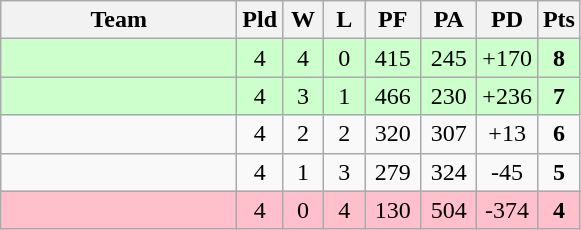<table class="wikitable" style="text-align:center;">
<tr>
<th width=150>Team</th>
<th width=20>Pld</th>
<th width=20>W</th>
<th width=20>L</th>
<th width=30>PF</th>
<th width=30>PA</th>
<th width=30>PD</th>
<th width=20>Pts</th>
</tr>
<tr bgcolor="#ccffcc">
<td align="left"></td>
<td>4</td>
<td>4</td>
<td>0</td>
<td>415</td>
<td>245</td>
<td>+170</td>
<td><strong>8</strong></td>
</tr>
<tr bgcolor="#ccffcc">
<td align="left"></td>
<td>4</td>
<td>3</td>
<td>1</td>
<td>466</td>
<td>230</td>
<td>+236</td>
<td><strong>7</strong></td>
</tr>
<tr>
<td align="left"></td>
<td>4</td>
<td>2</td>
<td>2</td>
<td>320</td>
<td>307</td>
<td>+13</td>
<td><strong>6</strong></td>
</tr>
<tr>
<td align="left"></td>
<td>4</td>
<td>1</td>
<td>3</td>
<td>279</td>
<td>324</td>
<td>-45</td>
<td><strong>5</strong></td>
</tr>
<tr bgcolor=pink>
<td align="left"></td>
<td>4</td>
<td>0</td>
<td>4</td>
<td>130</td>
<td>504</td>
<td>-374</td>
<td><strong>4</strong></td>
</tr>
</table>
